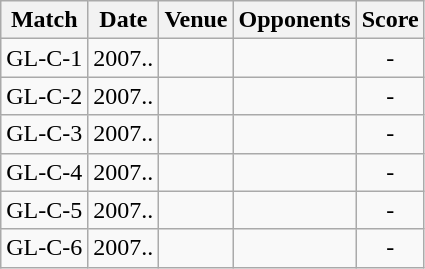<table class="wikitable" style="text-align:center;">
<tr>
<th>Match</th>
<th>Date</th>
<th>Venue</th>
<th>Opponents</th>
<th>Score</th>
</tr>
<tr>
<td>GL-C-1</td>
<td>2007..</td>
<td></td>
<td></td>
<td>-</td>
</tr>
<tr>
<td>GL-C-2</td>
<td>2007..</td>
<td></td>
<td></td>
<td>-</td>
</tr>
<tr>
<td>GL-C-3</td>
<td>2007..</td>
<td></td>
<td></td>
<td>-</td>
</tr>
<tr>
<td>GL-C-4</td>
<td>2007..</td>
<td></td>
<td></td>
<td>-</td>
</tr>
<tr>
<td>GL-C-5</td>
<td>2007..</td>
<td></td>
<td></td>
<td>-</td>
</tr>
<tr>
<td>GL-C-6</td>
<td>2007..</td>
<td></td>
<td></td>
<td>-</td>
</tr>
</table>
